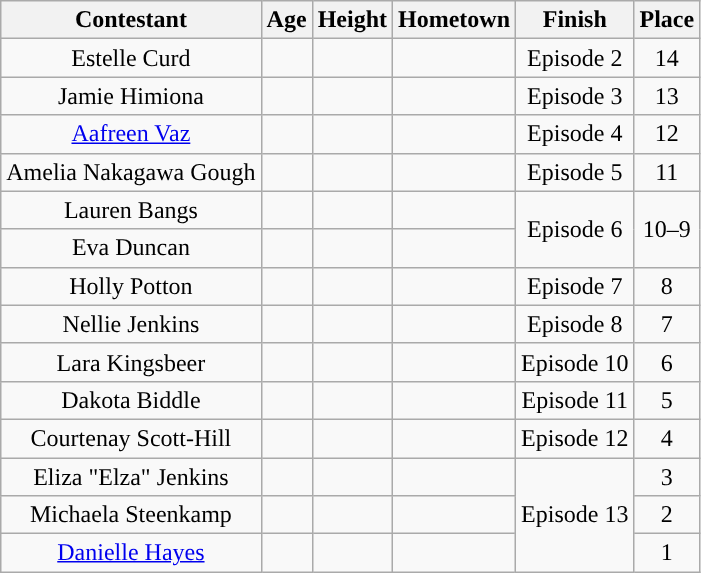<table class="wikitable sortable" style="text-align:center;">
<tr>
<th>Contestant</th>
<th>Age</th>
<th>Height</th>
<th>Hometown</th>
<th>Finish</th>
<th>Place</th>
</tr>
<tr>
<td>Estelle Curd</td>
<td></td>
<td></td>
<td></td>
<td>Episode 2</td>
<td>14</td>
</tr>
<tr>
<td>Jamie Himiona</td>
<td></td>
<td></td>
<td></td>
<td>Episode 3</td>
<td>13</td>
</tr>
<tr>
<td><a href='#'>Aafreen Vaz</a></td>
<td></td>
<td></td>
<td></td>
<td>Episode 4</td>
<td>12</td>
</tr>
<tr>
<td>Amelia Nakagawa Gough</td>
<td></td>
<td></td>
<td></td>
<td>Episode 5</td>
<td>11</td>
</tr>
<tr>
<td>Lauren Bangs</td>
<td></td>
<td></td>
<td></td>
<td rowspan=2>Episode 6</td>
<td rowspan="2">10–9</td>
</tr>
<tr>
<td>Eva Duncan</td>
<td></td>
<td></td>
<td></td>
</tr>
<tr>
<td>Holly Potton</td>
<td></td>
<td></td>
<td></td>
<td>Episode 7</td>
<td>8</td>
</tr>
<tr>
<td>Nellie Jenkins </td>
<td></td>
<td></td>
<td></td>
<td>Episode 8</td>
<td>7</td>
</tr>
<tr>
<td>Lara Kingsbeer</td>
<td></td>
<td></td>
<td></td>
<td>Episode 10</td>
<td>6</td>
</tr>
<tr>
<td>Dakota Biddle</td>
<td></td>
<td></td>
<td></td>
<td>Episode 11</td>
<td>5</td>
</tr>
<tr>
<td>Courtenay Scott-Hill</td>
<td></td>
<td></td>
<td></td>
<td>Episode 12</td>
<td>4</td>
</tr>
<tr>
<td>Eliza "Elza" Jenkins</td>
<td></td>
<td></td>
<td></td>
<td rowspan="3">Episode 13</td>
<td>3</td>
</tr>
<tr>
<td>Michaela Steenkamp</td>
<td></td>
<td></td>
<td></td>
<td>2</td>
</tr>
<tr>
<td><a href='#'>Danielle Hayes</a></td>
<td></td>
<td></td>
<td></td>
<td>1</td>
</tr>
</table>
